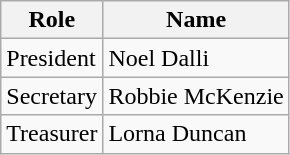<table class="wikitable" style="text-align: center">
<tr>
<th>Role</th>
<th>Name</th>
</tr>
<tr>
<td align=left>President</td>
<td align=left>Noel Dalli</td>
</tr>
<tr>
<td align=left>Secretary</td>
<td align=left>Robbie McKenzie</td>
</tr>
<tr>
<td align=left>Treasurer</td>
<td align=left>Lorna Duncan</td>
</tr>
</table>
